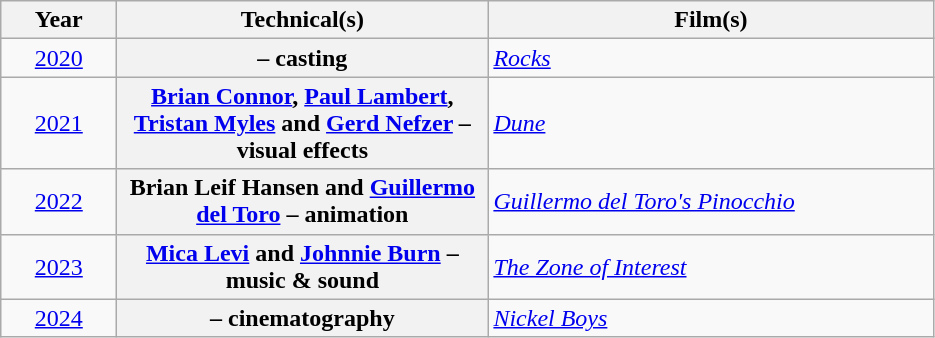<table class="sortable wikitable plainrowheaders">
<tr>
<th scope="col" width=70>Year</th>
<th scope="col" width=240>Technical(s)</th>
<th scope="col" width=290>Film(s)</th>
</tr>
<tr>
<td align=center><a href='#'>2020</a></td>
<th scope=row> – casting</th>
<td><em><a href='#'>Rocks</a></em></td>
</tr>
<tr>
<td align=center><a href='#'>2021</a></td>
<th scope=row><a href='#'>Brian Connor</a>, <a href='#'>Paul Lambert</a>, <a href='#'>Tristan Myles</a> and <a href='#'>Gerd Nefzer</a> – visual effects</th>
<td><em><a href='#'>Dune</a></em></td>
</tr>
<tr>
<td align=center><a href='#'>2022</a></td>
<th scope=row>Brian Leif Hansen and <a href='#'>Guillermo del Toro</a> – animation</th>
<td><em><a href='#'>Guillermo del Toro's Pinocchio</a></em></td>
</tr>
<tr>
<td align=center><a href='#'>2023</a></td>
<th scope=row><a href='#'>Mica Levi</a> and <a href='#'>Johnnie Burn</a> – music & sound</th>
<td><em><a href='#'>The Zone of Interest</a></em></td>
</tr>
<tr>
<td align=center><a href='#'>2024</a></td>
<th scope=row> – cinematography</th>
<td><em><a href='#'>Nickel Boys</a></em></td>
</tr>
</table>
